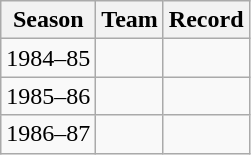<table class="wikitable">
<tr>
<th>Season</th>
<th>Team</th>
<th>Record</th>
</tr>
<tr>
<td>1984–85</td>
<td></td>
<td></td>
</tr>
<tr>
<td>1985–86</td>
<td></td>
<td></td>
</tr>
<tr>
<td>1986–87</td>
<td></td>
<td></td>
</tr>
</table>
